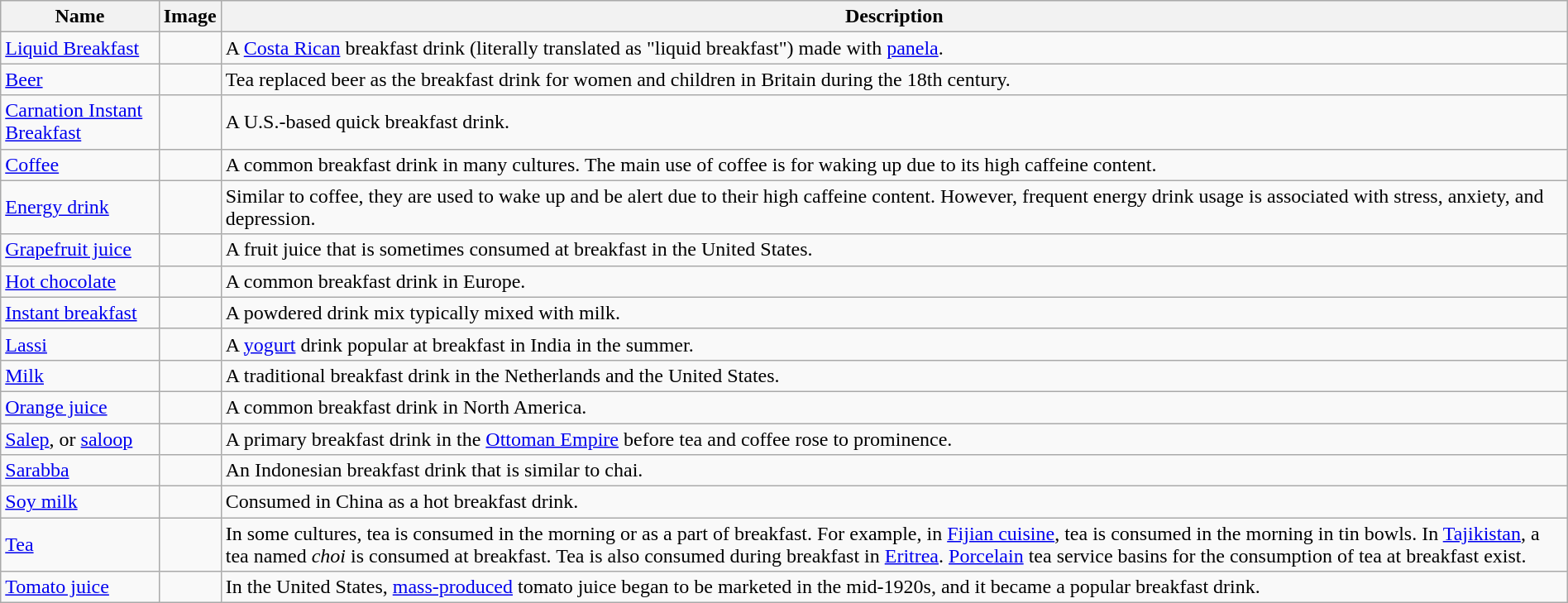<table class="wikitable sortable" width="100%">
<tr>
<th>Name</th>
<th class="unsortable">Image</th>
<th>Description</th>
</tr>
<tr>
<td><a href='#'>Liquid Breakfast</a></td>
<td></td>
<td>A <a href='#'>Costa Rican</a> breakfast drink (literally translated as "liquid breakfast") made with <a href='#'>panela</a>.</td>
</tr>
<tr>
<td><a href='#'>Beer</a></td>
<td></td>
<td>Tea replaced beer as the breakfast drink for women and children in Britain during the 18th century.</td>
</tr>
<tr>
<td><a href='#'>Carnation Instant Breakfast</a></td>
<td></td>
<td>A U.S.-based quick breakfast drink.</td>
</tr>
<tr>
<td><a href='#'>Coffee</a></td>
<td></td>
<td>A common breakfast drink in many cultures. The main use of coffee is for waking up due to its high caffeine content.</td>
</tr>
<tr>
<td><a href='#'>Energy drink</a></td>
<td></td>
<td>Similar to coffee, they are used to wake up and be alert due to their high caffeine content. However, frequent energy drink usage is associated with stress, anxiety, and depression.</td>
</tr>
<tr>
<td><a href='#'>Grapefruit juice</a></td>
<td></td>
<td>A fruit juice that is sometimes consumed at breakfast in the United States.</td>
</tr>
<tr>
<td><a href='#'>Hot chocolate</a></td>
<td></td>
<td>A common breakfast drink in Europe.</td>
</tr>
<tr>
<td><a href='#'>Instant breakfast</a></td>
<td></td>
<td>A powdered drink mix typically mixed with milk.</td>
</tr>
<tr>
<td><a href='#'>Lassi</a></td>
<td></td>
<td>A <a href='#'>yogurt</a> drink popular at breakfast in India in the summer.</td>
</tr>
<tr>
<td><a href='#'>Milk</a></td>
<td></td>
<td>A traditional breakfast drink in the Netherlands and the United States.</td>
</tr>
<tr>
<td><a href='#'>Orange juice</a></td>
<td></td>
<td>A common breakfast drink in North America.</td>
</tr>
<tr>
<td><a href='#'>Salep</a>, or <a href='#'>saloop</a></td>
<td></td>
<td>A primary breakfast drink in the <a href='#'>Ottoman Empire</a> before tea and coffee rose to prominence.</td>
</tr>
<tr>
<td><a href='#'>Sarabba</a></td>
<td></td>
<td>An Indonesian breakfast drink that is similar to chai.</td>
</tr>
<tr>
<td><a href='#'>Soy milk</a></td>
<td></td>
<td>Consumed in China as a hot breakfast drink.</td>
</tr>
<tr>
<td><a href='#'>Tea</a></td>
<td></td>
<td>In some cultures, tea is consumed in the morning or as a part of breakfast. For example, in <a href='#'>Fijian cuisine</a>, tea is consumed in the morning in tin bowls. In <a href='#'>Tajikistan</a>, a tea named <em>choi</em> is consumed at breakfast. Tea is also consumed during breakfast in <a href='#'>Eritrea</a>. <a href='#'>Porcelain</a> tea service basins for the consumption of tea at breakfast exist.</td>
</tr>
<tr>
<td><a href='#'>Tomato juice</a></td>
<td></td>
<td>In the United States, <a href='#'>mass-produced</a> tomato juice began to be marketed in the mid-1920s, and it became a popular breakfast drink.</td>
</tr>
</table>
